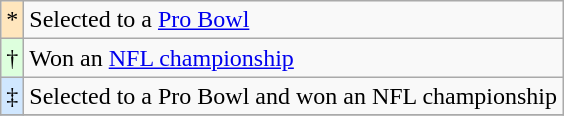<table class="wikitable">
<tr>
<td style="background-color:#FFE6BD" align="center">*</td>
<td colspan="5">Selected to a <a href='#'>Pro Bowl</a></td>
</tr>
<tr>
<td style="background-color:#DDFFDD" align="center">†</td>
<td colspan="5">Won an <a href='#'>NFL championship</a></td>
</tr>
<tr>
<td style="background-color:#D0E7FF" align="center">‡</td>
<td colspan="5">Selected to a Pro Bowl and won an NFL championship</td>
</tr>
<tr>
</tr>
</table>
